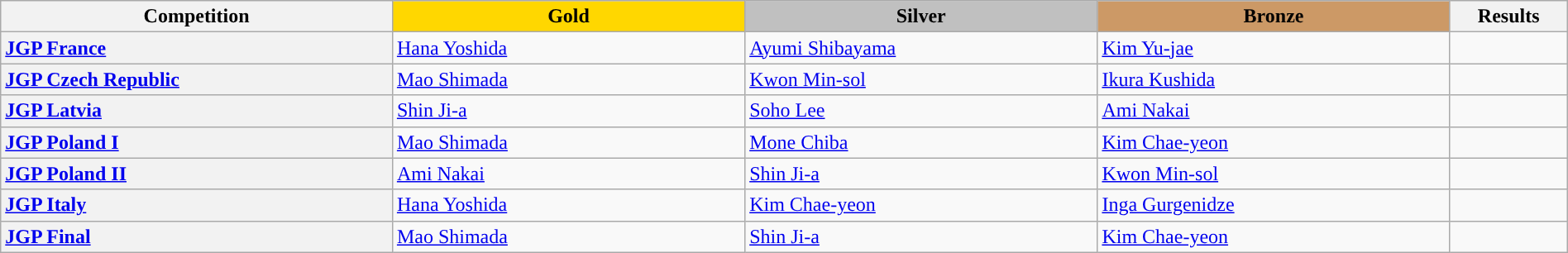<table class="wikitable unsortable" style="text-align:left; width:100%">
<tr>
<th scope="col" style="text-align:center; width:25%;">Competition</th>
<td scope="col" style="text-align:center; width:22.5%; background:gold"><strong>Gold</strong></td>
<td scope="col" style="text-align:center; width:22.5%; background:silver"><strong>Silver</strong></td>
<td scope="col" style="text-align:center; width:22.5%; background:#c96"><strong>Bronze</strong></td>
<th scope="col" style="text-align:center; width:7.5%;">Results</th>
</tr>
<tr>
<th scope="row" style="text-align:left"> <a href='#'>JGP France</a></th>
<td> <a href='#'>Hana Yoshida</a></td>
<td> <a href='#'>Ayumi Shibayama</a></td>
<td> <a href='#'>Kim Yu-jae</a></td>
<td></td>
</tr>
<tr>
<th scope="row" style="text-align:left"> <a href='#'>JGP Czech Republic</a></th>
<td> <a href='#'>Mao Shimada</a></td>
<td> <a href='#'>Kwon Min-sol</a></td>
<td> <a href='#'>Ikura Kushida</a></td>
<td></td>
</tr>
<tr>
<th scope="row" style="text-align:left"> <a href='#'>JGP Latvia</a></th>
<td> <a href='#'>Shin Ji-a</a></td>
<td> <a href='#'>Soho Lee</a></td>
<td> <a href='#'>Ami Nakai</a></td>
<td></td>
</tr>
<tr>
<th scope="row" style="text-align:left"> <a href='#'>JGP Poland I</a></th>
<td> <a href='#'>Mao Shimada</a></td>
<td> <a href='#'>Mone Chiba</a></td>
<td> <a href='#'>Kim Chae-yeon</a></td>
<td></td>
</tr>
<tr>
<th scope="row" style="text-align:left"> <a href='#'>JGP Poland II</a></th>
<td> <a href='#'>Ami Nakai</a></td>
<td> <a href='#'>Shin Ji-a</a></td>
<td> <a href='#'>Kwon Min-sol</a></td>
<td></td>
</tr>
<tr>
<th scope="row" style="text-align:left"> <a href='#'>JGP Italy</a></th>
<td> <a href='#'>Hana Yoshida</a></td>
<td> <a href='#'>Kim Chae-yeon</a></td>
<td> <a href='#'>Inga Gurgenidze</a></td>
<td></td>
</tr>
<tr>
<th scope="row" style="text-align:left"> <a href='#'>JGP Final</a></th>
<td> <a href='#'>Mao Shimada</a></td>
<td> <a href='#'>Shin Ji-a</a></td>
<td> <a href='#'>Kim Chae-yeon</a></td>
<td></td>
</tr>
</table>
